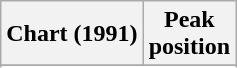<table class="wikitable sortable">
<tr>
<th align="left">Chart (1991)</th>
<th align="center">Peak<br>position</th>
</tr>
<tr>
</tr>
<tr>
</tr>
</table>
